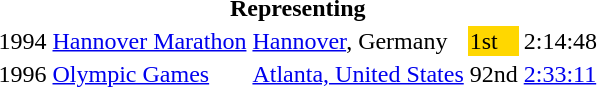<table>
<tr>
<th colspan="5">Representing </th>
</tr>
<tr>
<td>1994</td>
<td><a href='#'>Hannover Marathon</a></td>
<td><a href='#'>Hannover</a>, Germany</td>
<td bgcolor="gold">1st</td>
<td>2:14:48</td>
</tr>
<tr>
<td>1996</td>
<td><a href='#'>Olympic Games</a></td>
<td><a href='#'>Atlanta, United States</a></td>
<td>92nd</td>
<td><a href='#'>2:33:11</a></td>
</tr>
</table>
